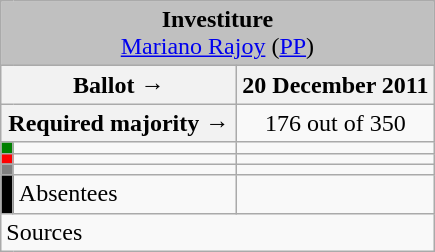<table class="wikitable" style="text-align:center;">
<tr>
<td colspan="3" align="center" bgcolor="#C0C0C0"><strong>Investiture</strong><br><a href='#'>Mariano Rajoy</a> (<a href='#'>PP</a>)</td>
</tr>
<tr>
<th colspan="2" width="150px">Ballot →</th>
<th>20 December 2011</th>
</tr>
<tr>
<th colspan="2">Required majority →</th>
<td>176 out of 350 </td>
</tr>
<tr>
<th width="1px" style="background:green;"></th>
<td align="left"></td>
<td></td>
</tr>
<tr>
<th style="color:inherit;background:red;"></th>
<td align="left"></td>
<td></td>
</tr>
<tr>
<th style="color:inherit;background:gray;"></th>
<td align="left"></td>
<td></td>
</tr>
<tr>
<th style="color:inherit;background:black;"></th>
<td align="left"><span>Absentees</span></td>
<td></td>
</tr>
<tr>
<td align="left" colspan="3">Sources</td>
</tr>
</table>
